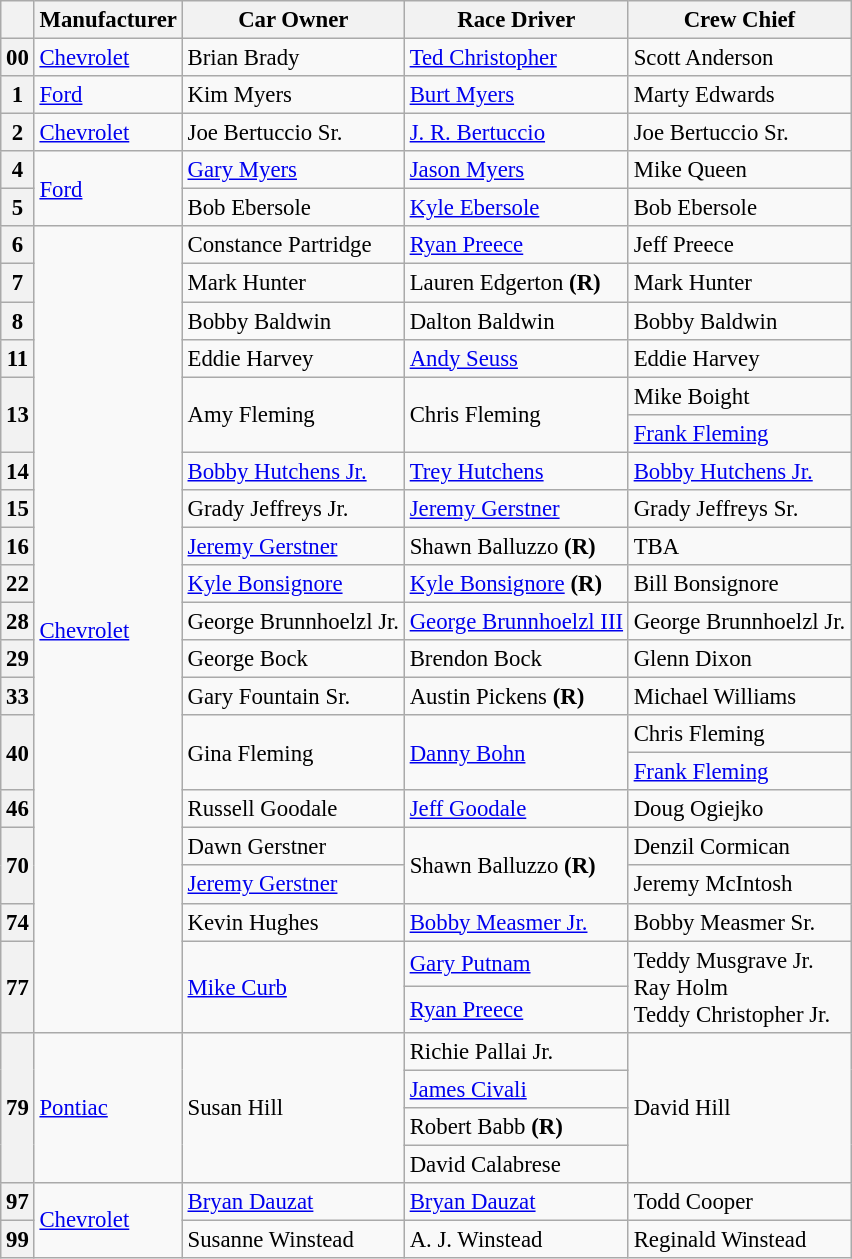<table class="wikitable" style="font-size: 95%;">
<tr>
<th></th>
<th>Manufacturer</th>
<th>Car Owner</th>
<th>Race Driver</th>
<th>Crew Chief</th>
</tr>
<tr>
<th>00</th>
<td><a href='#'>Chevrolet</a></td>
<td>Brian Brady</td>
<td><a href='#'>Ted Christopher</a> <small></small></td>
<td>Scott Anderson</td>
</tr>
<tr>
<th>1</th>
<td><a href='#'>Ford</a></td>
<td>Kim Myers</td>
<td><a href='#'>Burt Myers</a></td>
<td>Marty Edwards</td>
</tr>
<tr>
<th>2</th>
<td><a href='#'>Chevrolet</a></td>
<td>Joe Bertuccio Sr.</td>
<td><a href='#'>J. R. Bertuccio</a> <small></small></td>
<td>Joe Bertuccio Sr.</td>
</tr>
<tr>
<th>4</th>
<td rowspan=2><a href='#'>Ford</a></td>
<td><a href='#'>Gary Myers</a></td>
<td><a href='#'>Jason Myers</a></td>
<td>Mike Queen</td>
</tr>
<tr>
<th>5</th>
<td>Bob Ebersole</td>
<td><a href='#'>Kyle Ebersole</a> <small></small></td>
<td>Bob Ebersole</td>
</tr>
<tr>
<th>6</th>
<td rowspan=21><a href='#'>Chevrolet</a></td>
<td>Constance Partridge</td>
<td><a href='#'>Ryan Preece</a> <small></small></td>
<td>Jeff Preece</td>
</tr>
<tr>
<th>7</th>
<td>Mark Hunter</td>
<td>Lauren Edgerton <strong>(R)</strong> <small></small></td>
<td>Mark Hunter</td>
</tr>
<tr>
<th>8</th>
<td>Bobby Baldwin</td>
<td>Dalton Baldwin <small></small></td>
<td>Bobby Baldwin</td>
</tr>
<tr>
<th>11</th>
<td>Eddie Harvey</td>
<td><a href='#'>Andy Seuss</a></td>
<td>Eddie Harvey</td>
</tr>
<tr>
<th rowspan=2>13</th>
<td rowspan=2>Amy Fleming</td>
<td rowspan=2>Chris Fleming <small></small></td>
<td>Mike Boight <small></small></td>
</tr>
<tr>
<td><a href='#'>Frank Fleming</a> <small></small></td>
</tr>
<tr>
<th>14</th>
<td><a href='#'>Bobby Hutchens Jr.</a></td>
<td><a href='#'>Trey Hutchens</a> <small></small></td>
<td><a href='#'>Bobby Hutchens Jr.</a></td>
</tr>
<tr>
<th>15</th>
<td>Grady Jeffreys Jr.</td>
<td><a href='#'>Jeremy Gerstner</a></td>
<td>Grady Jeffreys Sr.</td>
</tr>
<tr>
<th>16</th>
<td><a href='#'>Jeremy Gerstner</a></td>
<td>Shawn Balluzzo <strong>(R)</strong> <small></small></td>
<td>TBA</td>
</tr>
<tr>
<th>22</th>
<td><a href='#'>Kyle Bonsignore</a></td>
<td><a href='#'>Kyle Bonsignore</a> <strong>(R)</strong></td>
<td>Bill Bonsignore</td>
</tr>
<tr>
<th>28</th>
<td>George Brunnhoelzl Jr.</td>
<td><a href='#'>George Brunnhoelzl III</a></td>
<td>George Brunnhoelzl Jr.</td>
</tr>
<tr>
<th>29</th>
<td>George Bock</td>
<td>Brendon Bock <small></small></td>
<td>Glenn Dixon</td>
</tr>
<tr>
<th>33</th>
<td>Gary Fountain Sr.</td>
<td>Austin Pickens <strong>(R)</strong> <small></small></td>
<td>Michael Williams</td>
</tr>
<tr>
<th rowspan=2>40</th>
<td rowspan=2>Gina Fleming</td>
<td rowspan=2><a href='#'>Danny Bohn</a></td>
<td>Chris Fleming <small></small></td>
</tr>
<tr>
<td><a href='#'>Frank Fleming</a> <small></small></td>
</tr>
<tr>
<th>46</th>
<td>Russell Goodale</td>
<td><a href='#'>Jeff Goodale</a> <small></small></td>
<td>Doug Ogiejko</td>
</tr>
<tr>
<th rowspan=2>70</th>
<td>Dawn Gerstner <small></small></td>
<td rowspan=2>Shawn Balluzzo <strong>(R)</strong> <small></small></td>
<td>Denzil Cormican <small></small></td>
</tr>
<tr>
<td><a href='#'>Jeremy Gerstner</a> <small></small></td>
<td>Jeremy McIntosh <small></small></td>
</tr>
<tr>
<th>74</th>
<td>Kevin Hughes</td>
<td><a href='#'>Bobby Measmer Jr.</a></td>
<td>Bobby Measmer Sr.</td>
</tr>
<tr>
<th rowspan=2>77</th>
<td rowspan=2><a href='#'>Mike Curb</a></td>
<td><a href='#'>Gary Putnam</a> <small></small></td>
<td rowspan=2>Teddy Musgrave Jr. <small></small><br>Ray Holm <small></small><br>Teddy Christopher Jr. <small></small></td>
</tr>
<tr>
<td><a href='#'>Ryan Preece</a> <small></small></td>
</tr>
<tr>
<th rowspan=4>79</th>
<td rowspan=4><a href='#'>Pontiac</a></td>
<td rowspan=4>Susan Hill</td>
<td>Richie Pallai Jr. <small></small></td>
<td rowspan=4>David Hill</td>
</tr>
<tr>
<td><a href='#'>James Civali</a> <small></small></td>
</tr>
<tr>
<td>Robert Babb <strong>(R)</strong> <small></small></td>
</tr>
<tr>
<td>David Calabrese <small></small></td>
</tr>
<tr>
<th>97</th>
<td rowspan=2><a href='#'>Chevrolet</a></td>
<td><a href='#'>Bryan Dauzat</a></td>
<td><a href='#'>Bryan Dauzat</a> <small></small></td>
<td>Todd Cooper</td>
</tr>
<tr>
<th>99</th>
<td>Susanne Winstead</td>
<td>A. J. Winstead <small></small></td>
<td>Reginald Winstead</td>
</tr>
</table>
